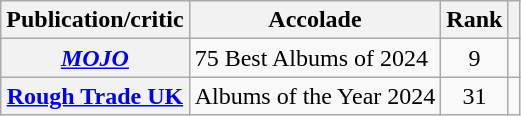<table class="wikitable sortable plainrowheaders">
<tr>
<th scope="col">Publication/critic</th>
<th scope="col">Accolade</th>
<th scope="col">Rank</th>
<th scope="col" class="unsortable"></th>
</tr>
<tr>
<th scope="row"><em><a href='#'>MOJO</a></em></th>
<td>75 Best Albums of 2024</td>
<td style="text-align: center;">9</td>
<td style="text-align: center;"></td>
</tr>
<tr>
<th scope="row"><a href='#'>Rough Trade UK</a></th>
<td>Albums of the Year 2024</td>
<td style="text-align: center;">31</td>
<td style="text-align: center;"></td>
</tr>
</table>
